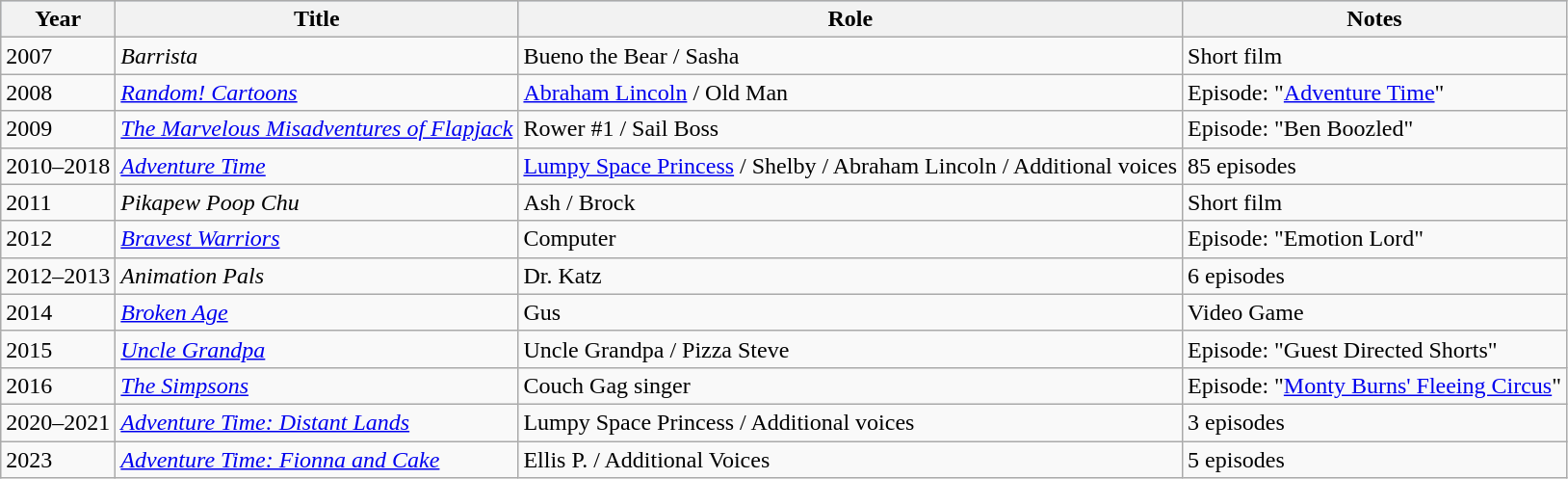<table class="wikitable">
<tr style="background:#b0c4de; text-align:center;">
<th scope="col">Year</th>
<th scope="col">Title</th>
<th scope="col">Role</th>
<th scope="col">Notes</th>
</tr>
<tr>
<td>2007</td>
<td><em>Barrista</em></td>
<td>Bueno the Bear / Sasha</td>
<td>Short film</td>
</tr>
<tr>
<td>2008</td>
<td><em><a href='#'>Random! Cartoons</a></em></td>
<td><a href='#'>Abraham Lincoln</a> / Old Man</td>
<td>Episode: "<a href='#'>Adventure Time</a>"</td>
</tr>
<tr>
<td>2009</td>
<td><em><a href='#'>The Marvelous Misadventures of Flapjack</a></em></td>
<td>Rower #1 / Sail Boss</td>
<td>Episode: "Ben Boozled"</td>
</tr>
<tr>
<td>2010–2018</td>
<td><em><a href='#'>Adventure Time</a></em></td>
<td><a href='#'>Lumpy Space Princess</a> / Shelby / Abraham Lincoln / Additional voices</td>
<td>85 episodes</td>
</tr>
<tr>
<td>2011</td>
<td><em>Pikapew Poop Chu</em></td>
<td>Ash / Brock</td>
<td>Short film</td>
</tr>
<tr>
<td>2012</td>
<td><em><a href='#'>Bravest Warriors</a></em></td>
<td>Computer</td>
<td>Episode: "Emotion Lord"</td>
</tr>
<tr>
<td>2012–2013</td>
<td><em>Animation Pals</em></td>
<td>Dr. Katz</td>
<td>6 episodes</td>
</tr>
<tr>
<td>2014</td>
<td><em><a href='#'>Broken Age</a></em></td>
<td>Gus</td>
<td>Video Game</td>
</tr>
<tr>
<td>2015</td>
<td><em><a href='#'>Uncle Grandpa</a></em></td>
<td>Uncle Grandpa / Pizza Steve</td>
<td>Episode: "Guest Directed Shorts"</td>
</tr>
<tr>
<td>2016</td>
<td><em><a href='#'>The Simpsons</a></em></td>
<td>Couch Gag singer</td>
<td>Episode: "<a href='#'>Monty Burns' Fleeing Circus</a>"</td>
</tr>
<tr>
<td>2020–2021</td>
<td><em><a href='#'>Adventure Time: Distant Lands</a></em></td>
<td>Lumpy Space Princess / Additional voices</td>
<td>3 episodes</td>
</tr>
<tr>
<td>2023</td>
<td><em><a href='#'>Adventure Time: Fionna and Cake</a></em></td>
<td>Ellis P. / Additional Voices</td>
<td>5 episodes</td>
</tr>
</table>
